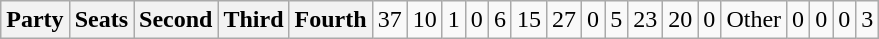<table class="wikitable">
<tr>
<th colspan=2>Party</th>
<th>Seats</th>
<th>Second</th>
<th>Third</th>
<th>Fourth<br></th>
<td align=center>37</td>
<td align=center>10</td>
<td align=center>1</td>
<td align=center>0<br></td>
<td align=center>6</td>
<td align=center>15</td>
<td align=center>27</td>
<td align=center>0<br></td>
<td align=center>5</td>
<td align=center>23</td>
<td align=center>20</td>
<td align=center>0<br></td>
<td align=left>Other</td>
<td align=center>0</td>
<td align=center>0</td>
<td align=center>0</td>
<td align=center>3</td>
</tr>
</table>
